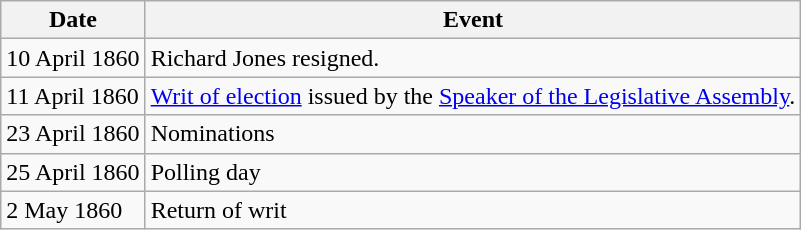<table class="wikitable">
<tr>
<th>Date</th>
<th>Event</th>
</tr>
<tr>
<td>10 April 1860</td>
<td>Richard Jones resigned.</td>
</tr>
<tr>
<td>11 April 1860</td>
<td><a href='#'>Writ of election</a> issued by the <a href='#'>Speaker of the Legislative Assembly</a>.</td>
</tr>
<tr>
<td>23 April 1860</td>
<td>Nominations</td>
</tr>
<tr>
<td>25 April 1860</td>
<td>Polling day</td>
</tr>
<tr>
<td>2 May 1860</td>
<td>Return of writ</td>
</tr>
</table>
